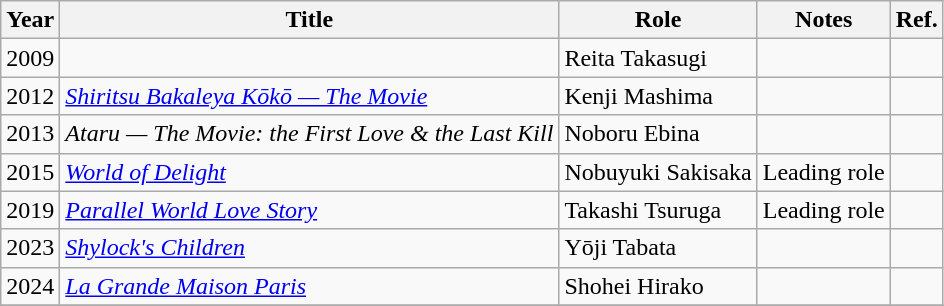<table class="wikitable sortable plainrowheaders">
<tr>
<th>Year</th>
<th>Title</th>
<th>Role</th>
<th>Notes</th>
<th>Ref.</th>
</tr>
<tr>
<td>2009</td>
<td></td>
<td>Reita Takasugi</td>
<td></td>
<td></td>
</tr>
<tr>
<td>2012</td>
<td><em><a href='#'>Shiritsu Bakaleya Kōkō — The Movie</a></em></td>
<td>Kenji Mashima</td>
<td></td>
<td></td>
</tr>
<tr>
<td>2013</td>
<td><em>Ataru — The Movie: the First Love & the Last Kill</em></td>
<td>Noboru Ebina</td>
<td></td>
<td></td>
</tr>
<tr>
<td>2015</td>
<td><em><a href='#'>World of Delight</a></em></td>
<td>Nobuyuki Sakisaka</td>
<td>Leading role</td>
<td></td>
</tr>
<tr>
<td>2019</td>
<td><em><a href='#'>Parallel World Love Story</a></em></td>
<td>Takashi Tsuruga</td>
<td>Leading role</td>
<td></td>
</tr>
<tr>
<td>2023</td>
<td><em><a href='#'>Shylock's Children</a></em></td>
<td>Yōji Tabata</td>
<td></td>
<td></td>
</tr>
<tr>
<td>2024</td>
<td><em><a href='#'>La Grande Maison Paris</a></em></td>
<td>Shohei Hirako</td>
<td></td>
<td></td>
</tr>
<tr>
</tr>
</table>
